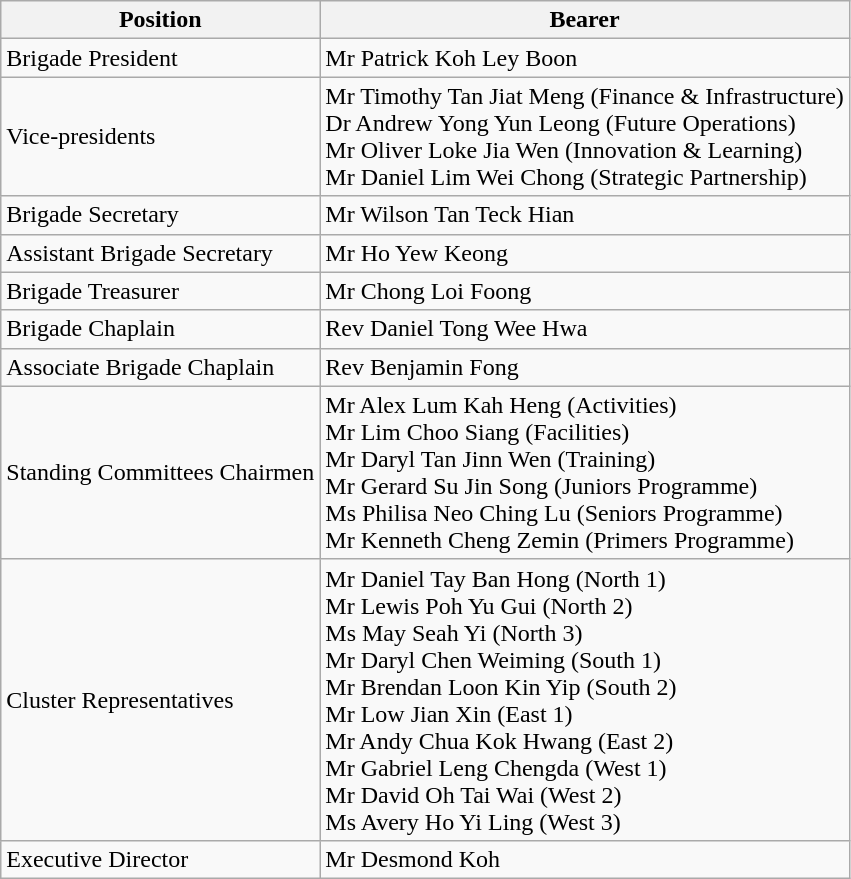<table class="wikitable sortable">
<tr>
<th>Position</th>
<th>Bearer</th>
</tr>
<tr>
<td>Brigade President</td>
<td>Mr Patrick Koh Ley Boon</td>
</tr>
<tr>
<td>Vice-presidents</td>
<td>Mr Timothy Tan Jiat Meng (Finance & Infrastructure)<br>Dr Andrew Yong Yun Leong (Future Operations)<br>Mr Oliver Loke Jia Wen (Innovation & Learning)<br>Mr Daniel Lim Wei Chong (Strategic Partnership)</td>
</tr>
<tr>
<td>Brigade Secretary</td>
<td>Mr Wilson Tan Teck Hian</td>
</tr>
<tr>
<td>Assistant Brigade Secretary</td>
<td>Mr Ho Yew Keong</td>
</tr>
<tr>
<td>Brigade Treasurer</td>
<td>Mr Chong Loi Foong</td>
</tr>
<tr>
<td>Brigade Chaplain</td>
<td>Rev Daniel Tong Wee Hwa</td>
</tr>
<tr>
<td>Associate Brigade Chaplain</td>
<td>Rev Benjamin Fong</td>
</tr>
<tr>
<td>Standing Committees Chairmen</td>
<td>Mr Alex Lum Kah Heng (Activities)<br>Mr Lim Choo Siang (Facilities)<br>Mr Daryl Tan Jinn Wen (Training)<br>Mr Gerard Su Jin Song (Juniors Programme)<br>Ms Philisa Neo Ching Lu (Seniors Programme)<br>Mr Kenneth Cheng Zemin (Primers Programme)</td>
</tr>
<tr>
<td>Cluster Representatives</td>
<td>Mr Daniel Tay Ban Hong (North 1)<br>Mr Lewis Poh Yu Gui (North 2)<br>Ms May Seah Yi (North 3)<br>Mr Daryl Chen Weiming (South 1)<br>Mr Brendan Loon Kin Yip (South 2)<br>Mr Low Jian Xin (East 1)<br>Mr Andy Chua Kok Hwang (East 2)<br>Mr Gabriel Leng Chengda (West 1)<br>Mr David Oh Tai Wai (West 2)<br>Ms Avery Ho Yi Ling (West 3)</td>
</tr>
<tr>
<td>Executive Director</td>
<td>Mr Desmond Koh</td>
</tr>
</table>
